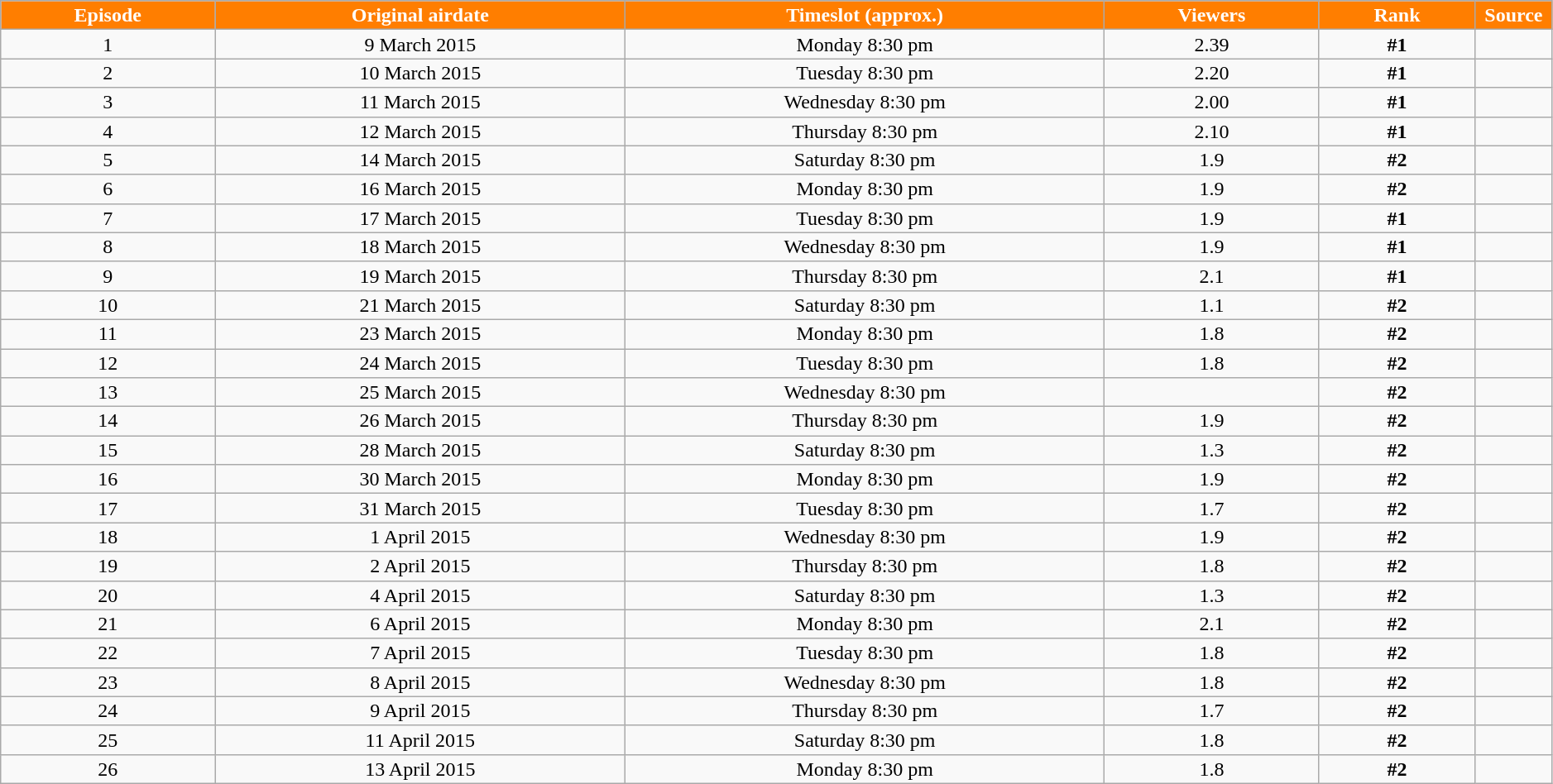<table class="wikitable plainrowheaders" style="text-align:center; line-height:16px; width:99%;">
<tr>
<th scope="col" style="background:#FF7E00; color:white;">Episode</th>
<th scope="col" style="background:#FF7E00; color:white;">Original airdate</th>
<th scope="col" style="background:#FF7E00; color:white;">Timeslot (approx.)</th>
<th scope="col" style="background:#FF7E00; color:white;">Viewers<br><small></small></th>
<th scope="col" style="background:#FF7E00; color:white;">Rank<br><small></small></th>
<th scope="col" style="background:#FF7E00; color:white; width:05%;">Source</th>
</tr>
<tr>
<td>1</td>
<td>9 March 2015</td>
<td>Monday 8:30 pm</td>
<td>2.39</td>
<td><strong>#1</strong></td>
<td></td>
</tr>
<tr>
<td>2</td>
<td>10 March 2015</td>
<td>Tuesday 8:30 pm</td>
<td>2.20</td>
<td><strong>#1</strong></td>
<td></td>
</tr>
<tr>
<td>3</td>
<td>11 March 2015</td>
<td>Wednesday 8:30 pm</td>
<td>2.00</td>
<td><strong>#1</strong></td>
<td></td>
</tr>
<tr>
<td>4</td>
<td>12 March 2015</td>
<td>Thursday 8:30 pm</td>
<td>2.10</td>
<td><strong>#1</strong></td>
<td></td>
</tr>
<tr>
<td>5</td>
<td>14 March 2015</td>
<td>Saturday 8:30 pm</td>
<td>1.9</td>
<td><strong>#2</strong></td>
<td></td>
</tr>
<tr>
<td>6</td>
<td>16 March 2015</td>
<td>Monday 8:30 pm</td>
<td>1.9</td>
<td><strong>#2</strong></td>
<td></td>
</tr>
<tr>
<td>7</td>
<td>17 March 2015</td>
<td>Tuesday 8:30 pm</td>
<td>1.9</td>
<td><strong>#1</strong></td>
<td></td>
</tr>
<tr>
<td>8</td>
<td>18 March 2015</td>
<td>Wednesday 8:30 pm</td>
<td>1.9</td>
<td><strong>#1</strong></td>
<td></td>
</tr>
<tr>
<td>9</td>
<td>19 March 2015</td>
<td>Thursday 8:30 pm</td>
<td>2.1</td>
<td><strong>#1</strong></td>
<td></td>
</tr>
<tr>
<td>10</td>
<td>21 March 2015</td>
<td>Saturday 8:30 pm</td>
<td>1.1</td>
<td><strong>#2</strong></td>
<td></td>
</tr>
<tr>
<td>11</td>
<td>23 March 2015</td>
<td>Monday 8:30 pm</td>
<td>1.8</td>
<td><strong>#2</strong></td>
<td></td>
</tr>
<tr>
<td>12</td>
<td>24 March 2015</td>
<td>Tuesday 8:30 pm</td>
<td>1.8</td>
<td><strong>#2</strong></td>
<td></td>
</tr>
<tr>
<td>13</td>
<td>25 March 2015</td>
<td>Wednesday 8:30 pm</td>
<td></td>
<td><strong>#2</strong></td>
<td></td>
</tr>
<tr>
<td>14</td>
<td>26 March 2015</td>
<td>Thursday 8:30 pm</td>
<td>1.9</td>
<td><strong>#2</strong></td>
<td></td>
</tr>
<tr>
<td>15</td>
<td>28 March 2015</td>
<td>Saturday 8:30 pm</td>
<td>1.3</td>
<td><strong>#2</strong></td>
<td></td>
</tr>
<tr>
<td>16</td>
<td>30 March 2015</td>
<td>Monday 8:30 pm</td>
<td>1.9</td>
<td><strong>#2</strong></td>
<td></td>
</tr>
<tr>
<td>17</td>
<td>31 March 2015</td>
<td>Tuesday 8:30 pm</td>
<td>1.7</td>
<td><strong>#2</strong></td>
<td></td>
</tr>
<tr>
<td>18</td>
<td>1 April 2015</td>
<td>Wednesday 8:30 pm</td>
<td>1.9</td>
<td><strong>#2</strong></td>
<td></td>
</tr>
<tr>
<td>19</td>
<td>2 April 2015</td>
<td>Thursday 8:30 pm</td>
<td>1.8</td>
<td><strong>#2</strong></td>
<td></td>
</tr>
<tr>
<td>20</td>
<td>4 April 2015</td>
<td>Saturday 8:30 pm</td>
<td>1.3</td>
<td><strong>#2</strong></td>
<td></td>
</tr>
<tr>
<td>21</td>
<td>6 April 2015</td>
<td>Monday 8:30 pm</td>
<td>2.1</td>
<td><strong>#2</strong></td>
<td></td>
</tr>
<tr>
<td>22</td>
<td>7 April 2015</td>
<td>Tuesday 8:30 pm</td>
<td>1.8</td>
<td><strong>#2</strong></td>
<td></td>
</tr>
<tr>
<td>23</td>
<td>8 April 2015</td>
<td>Wednesday 8:30 pm</td>
<td>1.8</td>
<td><strong>#2</strong></td>
<td></td>
</tr>
<tr>
<td>24</td>
<td>9 April 2015</td>
<td>Thursday 8:30 pm</td>
<td>1.7</td>
<td><strong>#2</strong></td>
<td></td>
</tr>
<tr>
<td>25</td>
<td>11 April 2015</td>
<td>Saturday 8:30 pm</td>
<td>1.8</td>
<td><strong>#2</strong></td>
<td></td>
</tr>
<tr>
<td>26</td>
<td>13 April 2015</td>
<td>Monday 8:30 pm</td>
<td>1.8</td>
<td><strong>#2</strong></td>
<td></td>
</tr>
</table>
